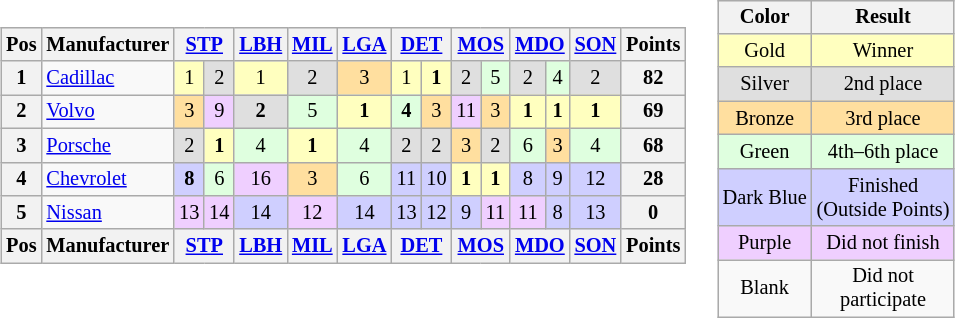<table>
<tr>
<td><br><table class="wikitable" style="font-size:85%; text-align:center">
<tr valign="top">
<th valign="middle">Pos</th>
<th valign="middle">Manufacturer</th>
<th colspan=2><a href='#'>STP</a></th>
<th><a href='#'>LBH</a></th>
<th><a href='#'>MIL</a></th>
<th><a href='#'>LGA</a></th>
<th colspan=2><a href='#'>DET</a></th>
<th colspan=2><a href='#'>MOS</a></th>
<th colspan=2><a href='#'>MDO</a></th>
<th><a href='#'>SON</a></th>
<th valign="middle">Points</th>
</tr>
<tr>
<th>1</th>
<td align="left"> <a href='#'>Cadillac</a></td>
<td style="background:#FFFFBF;">1</td>
<td style="background:#DFDFDF;">2</td>
<td style="background:#FFFFBF;">1</td>
<td style="background:#DFDFDF;">2</td>
<td style="background:#FFDF9F;">3</td>
<td style="background:#FFFFBF;">1</td>
<td style="background:#FFFFBF;"><strong>1</strong></td>
<td style="background:#DFDFDF;">2</td>
<td style="background:#DFFFDF;">5</td>
<td style="background:#DFDFDF;">2</td>
<td style="background:#DFFFDF;">4</td>
<td style="background:#DFDFDF;">2</td>
<th>82</th>
</tr>
<tr>
<th>2</th>
<td align="left"> <a href='#'>Volvo</a></td>
<td style="background:#FFDF9F;">3</td>
<td style="background:#EFCFFF;">9</td>
<td style="background:#DFDFDF;"><strong>2</strong></td>
<td style="background:#DFFFDF;">5</td>
<td style="background:#FFFFBF;"><strong>1</strong></td>
<td style="background:#DFFFDF;"><strong>4</strong></td>
<td style="background:#FFDF9F;">3</td>
<td style="background:#EFCFFF;">11</td>
<td style="background:#FFDF9F;">3</td>
<td style="background:#FFFFBF;"><strong>1</strong></td>
<td style="background:#FFFFBF;"><strong>1</strong></td>
<td style="background:#FFFFBF;"><strong>1</strong></td>
<th>69</th>
</tr>
<tr>
<th>3</th>
<td align="left"> <a href='#'>Porsche</a></td>
<td style="background:#DFDFDF;">2</td>
<td style="background:#FFFFBF;"><strong>1</strong></td>
<td style="background:#DFFFDF;">4</td>
<td style="background:#FFFFBF;"><strong>1</strong></td>
<td style="background:#DFFFDF;">4</td>
<td style="background:#DFDFDF;">2</td>
<td style="background:#DFDFDF;">2</td>
<td style="background:#FFDF9F;">3</td>
<td style="background:#DFDFDF;">2</td>
<td style="background:#DFFFDF;">6</td>
<td style="background:#FFDF9F;">3</td>
<td style="background:#DFFFDF;">4</td>
<th>68</th>
</tr>
<tr>
<th>4</th>
<td align="left"> <a href='#'>Chevrolet</a></td>
<td style="background:#CFCFFF;"><strong>8</strong></td>
<td style="background:#DFFFDF;">6</td>
<td style="background:#EFCFFF;">16</td>
<td style="background:#FFDF9F;">3</td>
<td style="background:#DFFFDF;">6</td>
<td style="background:#CFCFFF;">11</td>
<td style="background:#CFCFFF;">10</td>
<td style="background:#FFFFBF;"><strong>1</strong></td>
<td style="background:#FFFFBF;"><strong>1</strong></td>
<td style="background:#CFCFFF;">8</td>
<td style="background:#CFCFFF;">9</td>
<td style="background:#CFCFFF;">12</td>
<th>28</th>
</tr>
<tr>
<th>5</th>
<td align="left"> <a href='#'>Nissan</a></td>
<td style="background:#EFCFFF;">13</td>
<td style="background:#EFCFFF;">14</td>
<td style="background:#CFCFFF;">14</td>
<td style="background:#EFCFFF;">12</td>
<td style="background:#CFCFFF;">14</td>
<td style="background:#CFCFFF;">13</td>
<td style="background:#CFCFFF;">12</td>
<td style="background:#CFCFFF;">9</td>
<td style="background:#EFCFFF;">11</td>
<td style="background:#EFCFFF;">11</td>
<td style="background:#CFCFFF;">8</td>
<td style="background:#CFCFFF;">13</td>
<th>0</th>
</tr>
<tr valign="top">
<th valign="middle">Pos</th>
<th valign="middle">Manufacturer</th>
<th colspan=2><a href='#'>STP</a></th>
<th><a href='#'>LBH</a></th>
<th><a href='#'>MIL</a></th>
<th><a href='#'>LGA</a></th>
<th colspan=2><a href='#'>DET</a></th>
<th colspan=2><a href='#'>MOS</a></th>
<th colspan=2><a href='#'>MDO</a></th>
<th><a href='#'>SON</a></th>
<th valign="middle">Points</th>
</tr>
</table>
</td>
<td valign="top"><br><table>
<tr>
<td><br><table style="margin-right:0; font-size:85%; text-align:center;" class="wikitable">
<tr>
<th>Color</th>
<th>Result</th>
</tr>
<tr style="background:#FFFFBF;">
<td>Gold</td>
<td>Winner</td>
</tr>
<tr style="background:#DFDFDF;">
<td>Silver</td>
<td>2nd place</td>
</tr>
<tr style="background:#FFDF9F;">
<td>Bronze</td>
<td>3rd place</td>
</tr>
<tr style="background:#DFFFDF;">
<td>Green</td>
<td>4th–6th place</td>
</tr>
<tr style="background:#CFCFFF;">
<td>Dark Blue</td>
<td>Finished<br>(Outside Points)</td>
</tr>
<tr style="background:#EFCFFF;">
<td>Purple</td>
<td>Did not finish</td>
</tr>
<tr>
<td>Blank</td>
<td>Did not<br>participate</td>
</tr>
</table>
</td>
</tr>
</table>
</td>
</tr>
</table>
